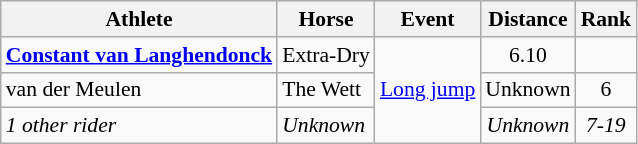<table class=wikitable style="font-size:90%">
<tr>
<th>Athlete</th>
<th>Horse</th>
<th>Event</th>
<th>Distance</th>
<th>Rank</th>
</tr>
<tr align=center>
<td align=left><strong><a href='#'>Constant van Langhendonck</a></strong></td>
<td align=left>Extra-Dry</td>
<td align=left rowspan=3><a href='#'>Long jump</a></td>
<td>6.10</td>
<td></td>
</tr>
<tr align=center>
<td align=left>van der Meulen</td>
<td align=left>The Wett</td>
<td>Unknown</td>
<td>6</td>
</tr>
<tr align=center>
<td align=left><em>1 other rider</em></td>
<td align=left><em>Unknown</em></td>
<td><em>Unknown</em></td>
<td><em>7-19</em></td>
</tr>
</table>
